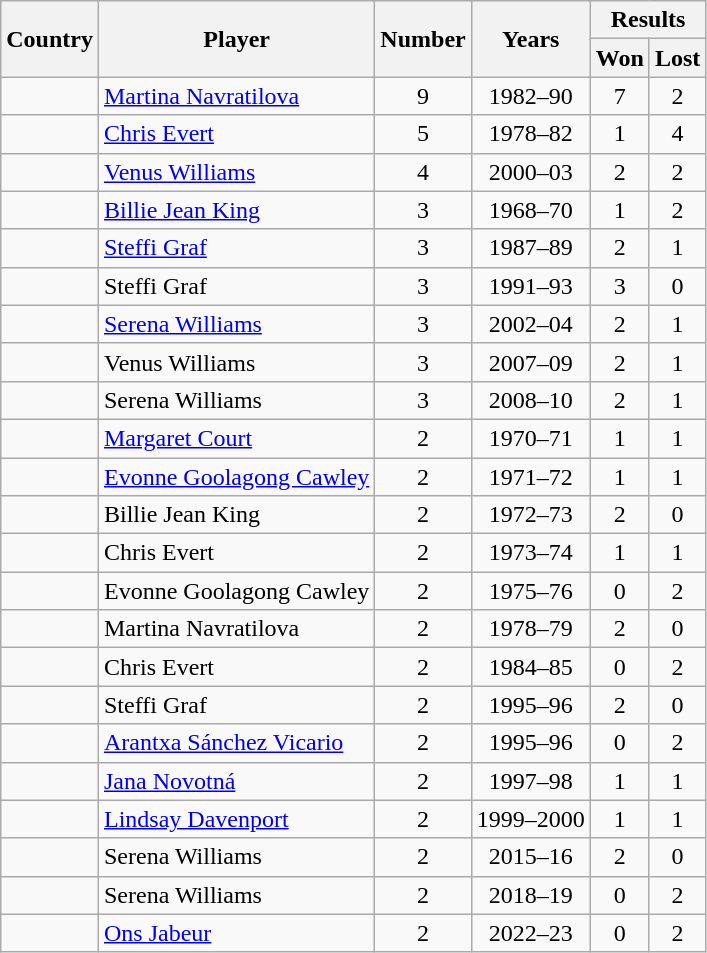<table class="wikitable">
<tr>
<th rowspan=2>Country</th>
<th rowspan=2>Player</th>
<th rowspan=2>Number</th>
<th rowspan=2>Years</th>
<th colspan=2>Results</th>
</tr>
<tr>
<th>Won</th>
<th>Lost</th>
</tr>
<tr>
<td></td>
<td><a href='#'>Martina Navratilova</a></td>
<td align=center>9</td>
<td align=center>1982–90</td>
<td align=center>7</td>
<td align=center>2</td>
</tr>
<tr>
<td></td>
<td><a href='#'>Chris Evert</a></td>
<td align=center>5</td>
<td align=center>1978–82</td>
<td align=center>1</td>
<td align=center>4</td>
</tr>
<tr>
<td></td>
<td><a href='#'>Venus Williams</a></td>
<td align=center>4</td>
<td align=center>2000–03</td>
<td align=center>2</td>
<td align=center>2</td>
</tr>
<tr>
<td></td>
<td><a href='#'>Billie Jean King</a></td>
<td align=center>3</td>
<td align=center>1968–70</td>
<td align=center>1</td>
<td align=center>2</td>
</tr>
<tr>
<td></td>
<td><a href='#'>Steffi Graf</a></td>
<td align=center>3</td>
<td align=center>1987–89</td>
<td align=center>2</td>
<td align=center>1</td>
</tr>
<tr>
<td></td>
<td>Steffi Graf</td>
<td align=center>3</td>
<td align=center>1991–93</td>
<td align=center>3</td>
<td align=center>0</td>
</tr>
<tr>
<td></td>
<td><a href='#'>Serena Williams</a></td>
<td align=center>3</td>
<td align=center>2002–04</td>
<td align=center>2</td>
<td align=center>1</td>
</tr>
<tr>
<td></td>
<td>Venus Williams</td>
<td align=center>3</td>
<td align=center>2007–09</td>
<td align=center>2</td>
<td align=center>1</td>
</tr>
<tr>
<td></td>
<td>Serena Williams</td>
<td align=center>3</td>
<td align=center>2008–10</td>
<td align=center>2</td>
<td align=center>1</td>
</tr>
<tr>
<td></td>
<td><a href='#'>Margaret Court</a></td>
<td align=center>2</td>
<td align=center>1970–71</td>
<td align=center>1</td>
<td align=center>1</td>
</tr>
<tr>
<td></td>
<td><a href='#'>Evonne Goolagong Cawley</a></td>
<td align=center>2</td>
<td align=center>1971–72</td>
<td align=center>1</td>
<td align=center>1</td>
</tr>
<tr>
<td></td>
<td>Billie Jean King</td>
<td align=center>2</td>
<td align=center>1972–73</td>
<td align=center>2</td>
<td align=center>0</td>
</tr>
<tr>
<td></td>
<td>Chris Evert</td>
<td align=center>2</td>
<td align=center>1973–74</td>
<td align=center>1</td>
<td align=center>1</td>
</tr>
<tr>
<td></td>
<td>Evonne Goolagong Cawley</td>
<td align=center>2</td>
<td align=center>1975–76</td>
<td align=center>0</td>
<td align=center>2</td>
</tr>
<tr>
<td></td>
<td>Martina Navratilova</td>
<td align=center>2</td>
<td align=center>1978–79</td>
<td align=center>2</td>
<td align=center>0</td>
</tr>
<tr>
<td></td>
<td>Chris Evert</td>
<td align=center>2</td>
<td align=center>1984–85</td>
<td align=center>0</td>
<td align=center>2</td>
</tr>
<tr>
<td></td>
<td>Steffi Graf</td>
<td align=center>2</td>
<td align=center>1995–96</td>
<td align=center>2</td>
<td align=center>0</td>
</tr>
<tr>
<td></td>
<td><a href='#'>Arantxa Sánchez Vicario</a></td>
<td align=center>2</td>
<td align=center>1995–96</td>
<td align=center>0</td>
<td align=center>2</td>
</tr>
<tr>
<td></td>
<td><a href='#'>Jana Novotná</a></td>
<td align=center>2</td>
<td align=center>1997–98</td>
<td align=center>1</td>
<td align=center>1</td>
</tr>
<tr>
<td></td>
<td><a href='#'>Lindsay Davenport</a></td>
<td align=center>2</td>
<td align=center>1999–2000</td>
<td align=center>1</td>
<td align=center>1</td>
</tr>
<tr>
<td></td>
<td>Serena Williams</td>
<td align=center>2</td>
<td align=center>2015–16</td>
<td align=center>2</td>
<td align=center>0</td>
</tr>
<tr>
<td></td>
<td>Serena Williams</td>
<td align=center>2</td>
<td align=center>2018–19</td>
<td align=center>0</td>
<td align=center>2</td>
</tr>
<tr>
<td></td>
<td><a href='#'>Ons Jabeur</a></td>
<td align=center>2</td>
<td align=center>2022–23</td>
<td align=center>0</td>
<td align=center>2</td>
</tr>
</table>
